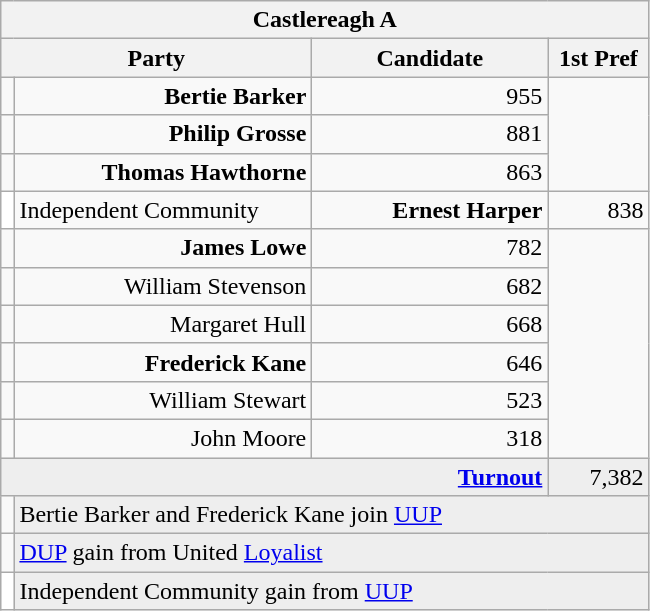<table class="wikitable">
<tr>
<th colspan="4" align="center">Castlereagh A</th>
</tr>
<tr>
<th colspan="2" align="center" width=200>Party</th>
<th width=150>Candidate</th>
<th width=60>1st Pref</th>
</tr>
<tr>
<td></td>
<td align="right"><strong>Bertie Barker</strong></td>
<td align="right">955</td>
</tr>
<tr>
<td></td>
<td align="right"><strong>Philip Grosse</strong></td>
<td align="right">881</td>
</tr>
<tr>
<td></td>
<td align="right"><strong>Thomas Hawthorne</strong></td>
<td align="right">863</td>
</tr>
<tr>
<td style="background-color: #FFFFFF"></td>
<td>Independent Community</td>
<td align="right"><strong>Ernest Harper</strong></td>
<td align="right">838</td>
</tr>
<tr>
<td></td>
<td align="right"><strong>James Lowe</strong></td>
<td align="right">782</td>
</tr>
<tr>
<td></td>
<td align="right">William Stevenson</td>
<td align="right">682</td>
</tr>
<tr>
<td></td>
<td align="right">Margaret Hull</td>
<td align="right">668</td>
</tr>
<tr>
<td></td>
<td align="right"><strong>Frederick Kane</strong></td>
<td align="right">646</td>
</tr>
<tr>
<td></td>
<td align="right">William Stewart</td>
<td align="right">523</td>
</tr>
<tr>
<td></td>
<td align="right">John Moore</td>
<td align="right">318</td>
</tr>
<tr bgcolor="EEEEEE">
<td colspan=3 align="right"><strong><a href='#'>Turnout</a></strong></td>
<td align="right">7,382</td>
</tr>
<tr>
<td bgcolor=></td>
<td colspan=3 bgcolor="EEEEEE">Bertie Barker and Frederick Kane join <a href='#'>UUP</a></td>
</tr>
<tr>
<td bgcolor=></td>
<td colspan=3 bgcolor="EEEEEE"><a href='#'>DUP</a> gain from United <a href='#'>Loyalist</a></td>
</tr>
<tr>
<td bgcolor=#FFFFFF></td>
<td colspan=3 bgcolor="EEEEEE">Independent Community gain from <a href='#'>UUP</a></td>
</tr>
</table>
